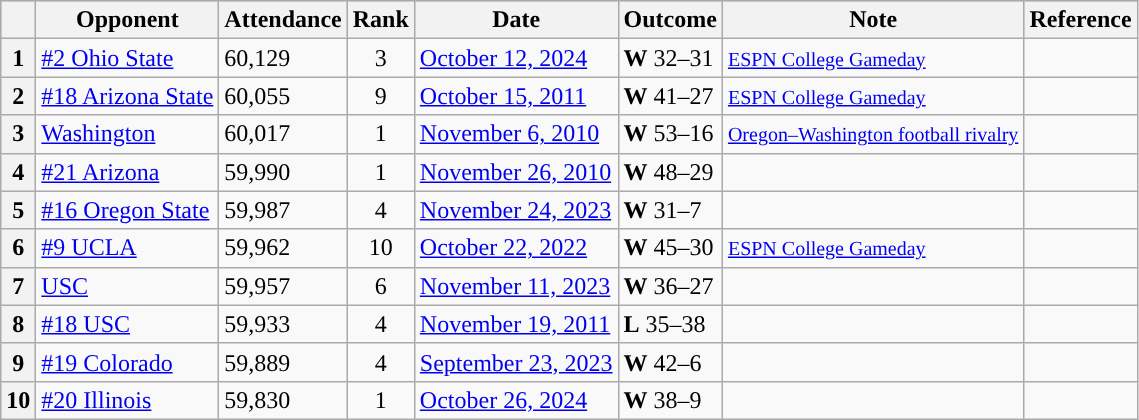<table class="wikitable sortable">
<tr style="text-align:center; background:silver;">
<th></th>
<th>Opponent</th>
<th>Attendance</th>
<th>Rank</th>
<th>Date</th>
<th>Outcome</th>
<th>Note</th>
<th>Reference</th>
</tr>
<tr>
<th>1</th>
<td><a href='#'>#2 Ohio State</a></td>
<td>60,129</td>
<td align="center">3</td>
<td><a href='#'>October 12, 2024</a></td>
<td><strong>W</strong> 32–31</td>
<td><small><a href='#'>ESPN College Gameday</a></small></td>
<td></td>
</tr>
<tr>
<th>2</th>
<td><a href='#'>#18 Arizona State</a></td>
<td>60,055</td>
<td align="center">9</td>
<td><a href='#'>October 15, 2011</a></td>
<td><strong>W</strong> 41–27</td>
<td><small><a href='#'>ESPN College Gameday</a></small></td>
<td></td>
</tr>
<tr>
<th>3</th>
<td><a href='#'>Washington</a></td>
<td>60,017</td>
<td align="center">1</td>
<td><a href='#'>November 6, 2010</a></td>
<td><strong>W</strong> 53–16</td>
<td><small><a href='#'>Oregon–Washington football rivalry</a></small></td>
<td></td>
</tr>
<tr>
<th>4</th>
<td><a href='#'>#21 Arizona</a></td>
<td>59,990</td>
<td align="center">1</td>
<td><a href='#'>November 26, 2010</a></td>
<td><strong>W</strong> 48–29</td>
<td> </td>
<td></td>
</tr>
<tr>
<th>5</th>
<td><a href='#'>#16 Oregon State</a></td>
<td>59,987</td>
<td align="center">4</td>
<td><a href='#'>November 24, 2023</a></td>
<td><strong>W</strong> 31–7</td>
<td></td>
<td></td>
</tr>
<tr>
<th>6</th>
<td><a href='#'>#9 UCLA</a></td>
<td>59,962</td>
<td align="center">10</td>
<td><a href='#'>October 22, 2022</a></td>
<td><strong>W</strong> 45–30</td>
<td><small><a href='#'>ESPN College Gameday</a></small></td>
<td></td>
</tr>
<tr>
<th>7</th>
<td><a href='#'>USC</a></td>
<td>59,957</td>
<td align="center">6</td>
<td><a href='#'>November 11, 2023</a></td>
<td><strong>W</strong> 36–27</td>
<td></td>
<td></td>
</tr>
<tr>
<th>8</th>
<td><a href='#'>#18 USC</a></td>
<td>59,933</td>
<td align="center">4</td>
<td><a href='#'>November 19, 2011</a></td>
<td><strong>L</strong> 35–38</td>
<td></td>
<td></td>
</tr>
<tr>
<th>9</th>
<td><a href='#'>#19 Colorado</a></td>
<td>59,889</td>
<td align="center">4</td>
<td><a href='#'>September 23, 2023</a></td>
<td><strong>W</strong> 42–6</td>
<td></td>
<td></td>
</tr>
<tr>
<th>10</th>
<td><a href='#'>#20 Illinois</a></td>
<td>59,830</td>
<td align="center">1</td>
<td><a href='#'>October 26, 2024</a></td>
<td><strong>W</strong> 38–9</td>
<td></td>
<td></td>
</tr>
</table>
